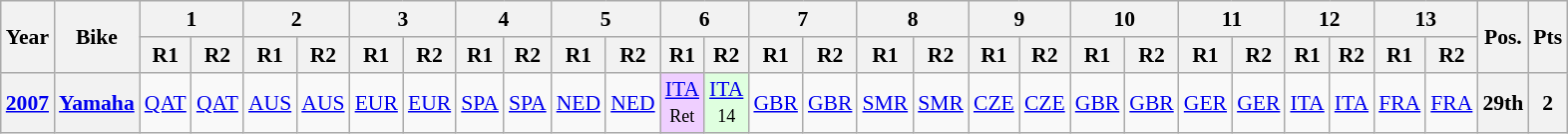<table class="wikitable" style="text-align:center; font-size:90%">
<tr>
<th valign="middle" rowspan=2>Year</th>
<th valign="middle" rowspan=2>Bike</th>
<th colspan=2>1</th>
<th colspan=2>2</th>
<th colspan=2>3</th>
<th colspan=2>4</th>
<th colspan=2>5</th>
<th colspan=2>6</th>
<th colspan=2>7</th>
<th colspan=2>8</th>
<th colspan=2>9</th>
<th colspan=2>10</th>
<th colspan=2>11</th>
<th colspan=2>12</th>
<th colspan=2>13</th>
<th rowspan=2>Pos.</th>
<th rowspan=2>Pts</th>
</tr>
<tr>
<th>R1</th>
<th>R2</th>
<th>R1</th>
<th>R2</th>
<th>R1</th>
<th>R2</th>
<th>R1</th>
<th>R2</th>
<th>R1</th>
<th>R2</th>
<th>R1</th>
<th>R2</th>
<th>R1</th>
<th>R2</th>
<th>R1</th>
<th>R2</th>
<th>R1</th>
<th>R2</th>
<th>R1</th>
<th>R2</th>
<th>R1</th>
<th>R2</th>
<th>R1</th>
<th>R2</th>
<th>R1</th>
<th>R2</th>
</tr>
<tr>
<th><a href='#'>2007</a></th>
<th><a href='#'>Yamaha</a></th>
<td><a href='#'>QAT</a></td>
<td><a href='#'>QAT</a></td>
<td><a href='#'>AUS</a></td>
<td><a href='#'>AUS</a></td>
<td><a href='#'>EUR</a></td>
<td><a href='#'>EUR</a></td>
<td><a href='#'>SPA</a></td>
<td><a href='#'>SPA</a></td>
<td><a href='#'>NED</a></td>
<td><a href='#'>NED</a></td>
<td style="background:#EFCFFF;"><a href='#'>ITA</a><br><small>Ret</small></td>
<td style="background:#DFFFDF;"><a href='#'>ITA</a><br><small>14</small></td>
<td><a href='#'>GBR</a></td>
<td><a href='#'>GBR</a></td>
<td><a href='#'>SMR</a></td>
<td><a href='#'>SMR</a></td>
<td><a href='#'>CZE</a></td>
<td><a href='#'>CZE</a></td>
<td><a href='#'>GBR</a></td>
<td><a href='#'>GBR</a></td>
<td><a href='#'>GER</a></td>
<td><a href='#'>GER</a></td>
<td><a href='#'>ITA</a></td>
<td><a href='#'>ITA</a></td>
<td><a href='#'>FRA</a></td>
<td><a href='#'>FRA</a></td>
<th>29th</th>
<th>2</th>
</tr>
</table>
